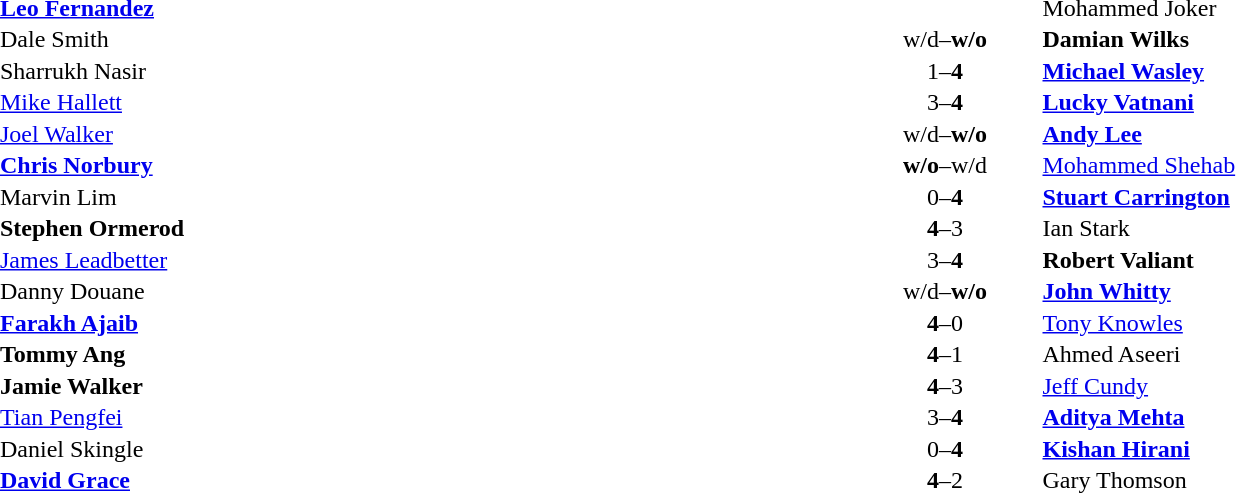<table width="100%" cellspacing="1">
<tr>
<th width=45%></th>
<th width=10%></th>
<th width=45%></th>
</tr>
<tr>
<td> <strong><a href='#'>Leo Fernandez</a></strong></td>
<td align="center"></td>
<td> Mohammed Joker</td>
</tr>
<tr>
<td> Dale Smith</td>
<td align="center">w/d–<strong>w/o</strong></td>
<td> <strong>Damian Wilks</strong></td>
</tr>
<tr>
<td> Sharrukh Nasir</td>
<td align="center">1–<strong>4</strong></td>
<td> <strong><a href='#'>Michael Wasley</a></strong></td>
</tr>
<tr>
<td> <a href='#'>Mike Hallett</a></td>
<td align="center">3–<strong>4</strong></td>
<td> <strong><a href='#'>Lucky Vatnani</a></strong></td>
</tr>
<tr>
<td> <a href='#'>Joel Walker</a></td>
<td align="center">w/d–<strong>w/o</strong></td>
<td> <strong><a href='#'>Andy Lee</a></strong></td>
</tr>
<tr>
<td> <strong><a href='#'>Chris Norbury</a></strong></td>
<td align="center"><strong>w/o</strong>–w/d</td>
<td> <a href='#'>Mohammed Shehab</a></td>
</tr>
<tr>
<td> Marvin Lim</td>
<td align="center">0–<strong>4</strong></td>
<td> <strong><a href='#'>Stuart Carrington</a></strong></td>
</tr>
<tr>
<td> <strong>Stephen Ormerod</strong></td>
<td align="center"><strong>4</strong>–3</td>
<td> Ian Stark</td>
</tr>
<tr>
<td> <a href='#'>James Leadbetter</a></td>
<td align="center">3–<strong>4</strong></td>
<td> <strong>Robert Valiant</strong></td>
</tr>
<tr>
<td> Danny Douane</td>
<td align="center">w/d–<strong>w/o</strong></td>
<td> <strong><a href='#'>John Whitty</a></strong></td>
</tr>
<tr>
<td> <strong><a href='#'>Farakh Ajaib</a></strong></td>
<td align="center"><strong>4</strong>–0</td>
<td> <a href='#'>Tony Knowles</a></td>
</tr>
<tr>
<td> <strong>Tommy Ang</strong></td>
<td align="center"><strong>4</strong>–1</td>
<td> Ahmed Aseeri</td>
</tr>
<tr>
<td> <strong>Jamie Walker</strong></td>
<td align="center"><strong>4</strong>–3</td>
<td> <a href='#'>Jeff Cundy</a></td>
</tr>
<tr>
<td> <a href='#'>Tian Pengfei</a></td>
<td align="center">3–<strong>4</strong></td>
<td> <strong><a href='#'>Aditya Mehta</a></strong></td>
</tr>
<tr>
<td> Daniel Skingle</td>
<td align="center">0–<strong>4</strong></td>
<td> <strong><a href='#'>Kishan Hirani</a></strong></td>
</tr>
<tr>
<td> <strong><a href='#'>David Grace</a></strong></td>
<td align="center"><strong>4</strong>–2</td>
<td> Gary Thomson</td>
</tr>
</table>
